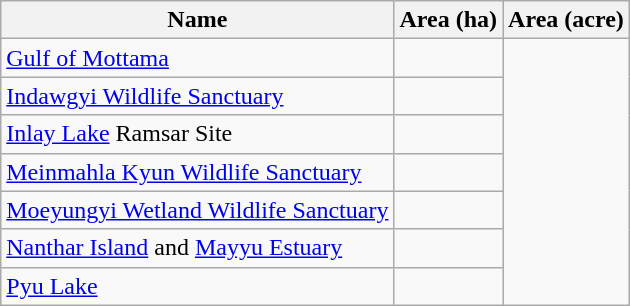<table class="wikitable sortable">
<tr>
<th scope="col" align=left>Name</th>
<th scope="col">Area (ha)</th>
<th scope="col">Area (acre)</th>
</tr>
<tr ---->
<td><a href='#'>Gulf of Mottama</a></td>
<td></td>
</tr>
<tr ---->
<td><a href='#'>Indawgyi Wildlife Sanctuary</a></td>
<td></td>
</tr>
<tr ---->
<td><a href='#'>Inlay Lake</a> Ramsar Site</td>
<td></td>
</tr>
<tr ---->
<td><a href='#'>Meinmahla Kyun Wildlife Sanctuary</a></td>
<td></td>
</tr>
<tr ---->
<td><a href='#'>Moeyungyi Wetland Wildlife Sanctuary</a></td>
<td></td>
</tr>
<tr ---->
<td><a href='#'>Nanthar Island</a> and <a href='#'>Mayyu Estuary</a></td>
<td></td>
</tr>
<tr ---->
<td><a href='#'>Pyu Lake</a></td>
<td></td>
</tr>
</table>
